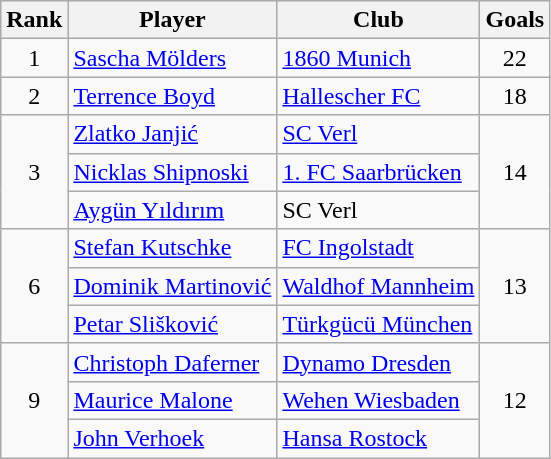<table class="wikitable sortable" style="text-align:center">
<tr>
<th>Rank</th>
<th>Player</th>
<th>Club</th>
<th>Goals</th>
</tr>
<tr>
<td>1</td>
<td align="left"> <a href='#'>Sascha Mölders</a></td>
<td align="left"><a href='#'>1860 Munich</a></td>
<td>22</td>
</tr>
<tr>
<td>2</td>
<td align="left"> <a href='#'>Terrence Boyd</a></td>
<td align="left"><a href='#'>Hallescher FC</a></td>
<td>18</td>
</tr>
<tr>
<td rowspan=3>3</td>
<td align="left"> <a href='#'>Zlatko Janjić</a></td>
<td align="left"><a href='#'>SC Verl</a></td>
<td rowspan=3>14</td>
</tr>
<tr>
<td align="left"> <a href='#'>Nicklas Shipnoski</a></td>
<td align="left"><a href='#'>1. FC Saarbrücken</a></td>
</tr>
<tr>
<td align="left"> <a href='#'>Aygün Yıldırım</a></td>
<td align="left">SC Verl</td>
</tr>
<tr>
<td rowspan=3>6</td>
<td align="left"> <a href='#'>Stefan Kutschke</a></td>
<td align="left"><a href='#'>FC Ingolstadt</a></td>
<td rowspan=3>13</td>
</tr>
<tr>
<td align="left"> <a href='#'>Dominik Martinović</a></td>
<td align="left"><a href='#'>Waldhof Mannheim</a></td>
</tr>
<tr>
<td align="left"> <a href='#'>Petar Slišković</a></td>
<td align="left"><a href='#'>Türkgücü München</a></td>
</tr>
<tr>
<td rowspan=3>9</td>
<td align="left"> <a href='#'>Christoph Daferner</a></td>
<td align="left"><a href='#'>Dynamo Dresden</a></td>
<td rowspan=3>12</td>
</tr>
<tr>
<td align="left"> <a href='#'>Maurice Malone</a></td>
<td align="left"><a href='#'>Wehen Wiesbaden</a></td>
</tr>
<tr>
<td align="left"> <a href='#'>John Verhoek</a></td>
<td align="left"><a href='#'>Hansa Rostock</a></td>
</tr>
</table>
